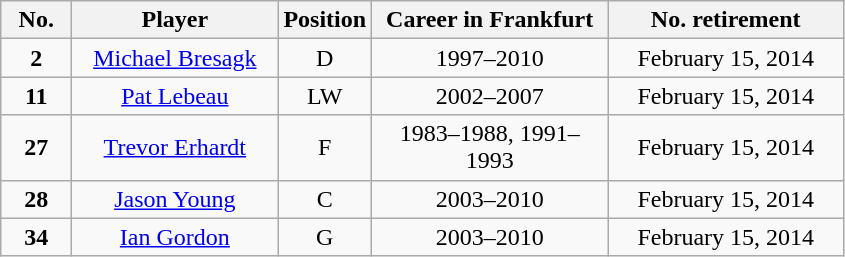<table class="wikitable" style="text-align:center">
<tr>
<th width=40px">No.</th>
<th width=130px">Player</th>
<th width=40px">Position</th>
<th width=150px">Career in Frankfurt</th>
<th width=150px">No. retirement</th>
</tr>
<tr>
<td><strong>2</strong></td>
<td><a href='#'>Michael Bresagk</a></td>
<td>D</td>
<td>1997–2010</td>
<td>February 15, 2014</td>
</tr>
<tr>
<td><strong>11</strong></td>
<td><a href='#'>Pat Lebeau</a></td>
<td>LW</td>
<td>2002–2007</td>
<td>February 15, 2014</td>
</tr>
<tr>
<td><strong>27</strong></td>
<td><a href='#'>Trevor Erhardt</a></td>
<td>F</td>
<td>1983–1988, 1991–1993</td>
<td>February 15, 2014</td>
</tr>
<tr>
<td><strong>28</strong></td>
<td><a href='#'>Jason Young</a></td>
<td>C</td>
<td>2003–2010</td>
<td>February 15, 2014</td>
</tr>
<tr>
<td><strong>34</strong></td>
<td><a href='#'>Ian Gordon</a></td>
<td>G</td>
<td>2003–2010</td>
<td>February 15, 2014</td>
</tr>
</table>
